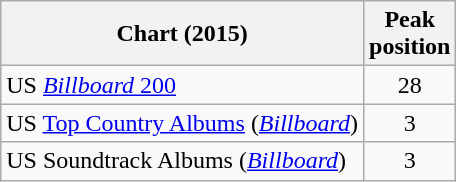<table class="wikitable sortable">
<tr>
<th>Chart (2015)</th>
<th>Peak<br>position</th>
</tr>
<tr>
<td>US <a href='#'><em>Billboard</em> 200</a></td>
<td style="text-align:center;">28</td>
</tr>
<tr>
<td>US <a href='#'>Top Country Albums</a> (<em><a href='#'>Billboard</a></em>)</td>
<td style="text-align:center;">3</td>
</tr>
<tr>
<td>US Soundtrack Albums (<em><a href='#'>Billboard</a></em>)</td>
<td style="text-align:center;">3</td>
</tr>
</table>
